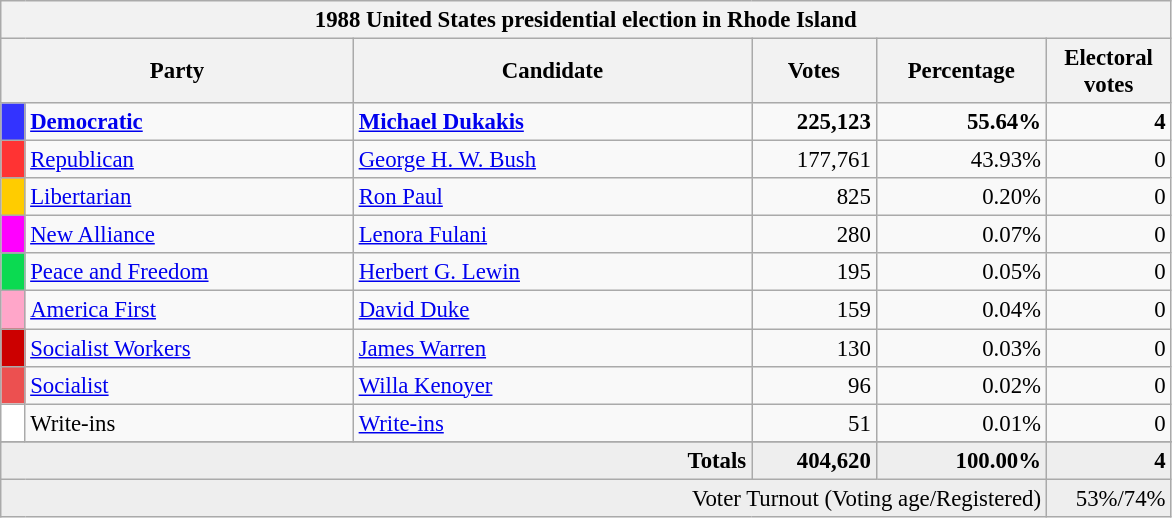<table class="wikitable" style="font-size: 95%;">
<tr>
<th colspan="6">1988 United States presidential election in Rhode Island</th>
</tr>
<tr>
<th colspan="2" style="width: 15em">Party</th>
<th style="width: 17em">Candidate</th>
<th style="width: 5em">Votes</th>
<th style="width: 7em">Percentage</th>
<th style="width: 5em">Electoral votes</th>
</tr>
<tr>
<th style="background-color:#3333FF; width: 3px"></th>
<td style="width: 130px"><strong><a href='#'>Democratic</a></strong></td>
<td><strong><a href='#'>Michael Dukakis</a></strong></td>
<td align="right"><strong>225,123</strong></td>
<td align="right"><strong>55.64%</strong></td>
<td align="right"><strong>4</strong></td>
</tr>
<tr>
<th style="background-color:#FF3333; width: 3px"></th>
<td style="width: 130px"><a href='#'>Republican</a></td>
<td><a href='#'>George H. W. Bush</a></td>
<td align="right">177,761</td>
<td align="right">43.93%</td>
<td align="right">0</td>
</tr>
<tr>
<th style="background-color:#FFCC00; width: 3px"></th>
<td style="width: 130px"><a href='#'>Libertarian</a></td>
<td><a href='#'>Ron Paul</a></td>
<td align="right">825</td>
<td align="right">0.20%</td>
<td align="right">0</td>
</tr>
<tr>
<th style="background-color:#FF00FF; width: 3px"></th>
<td style="width: 130px"><a href='#'>New Alliance</a></td>
<td><a href='#'>Lenora Fulani</a></td>
<td align="right">280</td>
<td align="right">0.07%</td>
<td align="right">0</td>
</tr>
<tr>
<th style="background-color:#0bda51; width: 3px"></th>
<td style="width: 130px"><a href='#'>Peace and Freedom</a></td>
<td><a href='#'>Herbert G. Lewin</a></td>
<td align="right">195</td>
<td align="right">0.05%</td>
<td align="right">0</td>
</tr>
<tr>
<th style="background-color:#FFA6C9; width: 3px"></th>
<td style="width: 130px"><a href='#'>America First</a></td>
<td><a href='#'>David Duke</a></td>
<td align="right">159</td>
<td align="right">0.04%</td>
<td align="right">0</td>
</tr>
<tr>
<th style="background-color:#CC0000; width: 3px"></th>
<td style="width: 130px"><a href='#'>Socialist Workers</a></td>
<td><a href='#'>James Warren</a></td>
<td align="right">130</td>
<td align="right">0.03%</td>
<td align="right">0</td>
</tr>
<tr>
<th style="background-color:#EC5050; width: 3px"></th>
<td style="width: 130px"><a href='#'>Socialist</a></td>
<td><a href='#'>Willa Kenoyer</a></td>
<td align="right">96</td>
<td align="right">0.02%</td>
<td align="right">0</td>
</tr>
<tr>
<th style="background-color:#FFFFFF; width: 3px"></th>
<td style="width: 130px">Write-ins</td>
<td><a href='#'>Write-ins</a></td>
<td align="right">51</td>
<td align="right">0.01%</td>
<td align="right">0</td>
</tr>
<tr>
</tr>
<tr bgcolor="#EEEEEE">
<td colspan="3" align="right"><strong>Totals</strong></td>
<td align="right"><strong>404,620</strong></td>
<td align="right"><strong>100.00%</strong></td>
<td align="right"><strong>4</strong></td>
</tr>
<tr bgcolor="#EEEEEE">
<td colspan="5" align="right">Voter Turnout (Voting age/Registered)</td>
<td colspan="1" align="right">53%/74%</td>
</tr>
</table>
